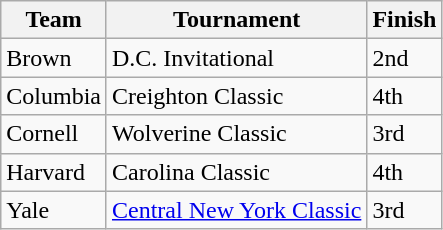<table class="wikitable">
<tr>
<th>Team</th>
<th>Tournament</th>
<th>Finish</th>
</tr>
<tr>
<td>Brown</td>
<td>D.C. Invitational</td>
<td>2nd</td>
</tr>
<tr>
<td>Columbia</td>
<td>Creighton Classic</td>
<td>4th</td>
</tr>
<tr>
<td>Cornell</td>
<td>Wolverine Classic</td>
<td>3rd</td>
</tr>
<tr>
<td>Harvard</td>
<td>Carolina Classic</td>
<td>4th</td>
</tr>
<tr>
<td>Yale</td>
<td><a href='#'>Central New York Classic</a></td>
<td>3rd</td>
</tr>
</table>
